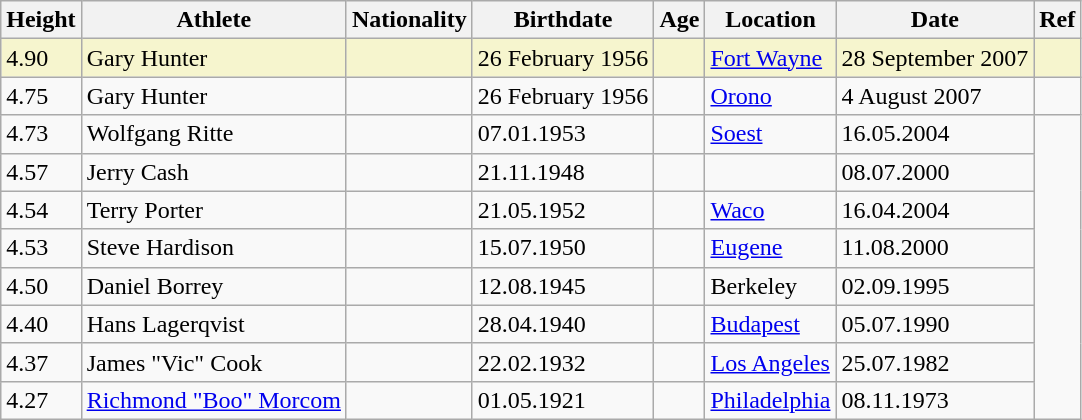<table class="wikitable">
<tr>
<th>Height</th>
<th>Athlete</th>
<th>Nationality</th>
<th>Birthdate</th>
<th>Age</th>
<th>Location</th>
<th>Date</th>
<th>Ref</th>
</tr>
<tr bgcolor=#f6F5CE>
<td>4.90</td>
<td>Gary Hunter</td>
<td></td>
<td>26 February 1956</td>
<td></td>
<td><a href='#'>Fort Wayne</a></td>
<td>28 September 2007</td>
<td></td>
</tr>
<tr>
<td>4.75</td>
<td>Gary Hunter</td>
<td></td>
<td>26 February 1956</td>
<td></td>
<td><a href='#'>Orono</a></td>
<td>4 August 2007</td>
<td></td>
</tr>
<tr>
<td>4.73</td>
<td>Wolfgang Ritte</td>
<td></td>
<td>07.01.1953</td>
<td></td>
<td><a href='#'>Soest</a></td>
<td>16.05.2004</td>
</tr>
<tr>
<td>4.57</td>
<td>Jerry Cash</td>
<td></td>
<td>21.11.1948</td>
<td></td>
<td></td>
<td>08.07.2000</td>
</tr>
<tr>
<td>4.54</td>
<td>Terry Porter</td>
<td></td>
<td>21.05.1952</td>
<td></td>
<td><a href='#'>Waco</a></td>
<td>16.04.2004</td>
</tr>
<tr>
<td>4.53</td>
<td>Steve Hardison</td>
<td></td>
<td>15.07.1950</td>
<td></td>
<td><a href='#'>Eugene</a></td>
<td>11.08.2000</td>
</tr>
<tr>
<td>4.50</td>
<td>Daniel Borrey</td>
<td></td>
<td>12.08.1945</td>
<td></td>
<td>Berkeley</td>
<td>02.09.1995</td>
</tr>
<tr>
<td>4.40</td>
<td>Hans Lagerqvist</td>
<td></td>
<td>28.04.1940</td>
<td></td>
<td><a href='#'>Budapest</a></td>
<td>05.07.1990</td>
</tr>
<tr>
<td>4.37</td>
<td>James "Vic" Cook</td>
<td></td>
<td>22.02.1932</td>
<td></td>
<td><a href='#'>Los Angeles</a></td>
<td>25.07.1982</td>
</tr>
<tr>
<td>4.27</td>
<td><a href='#'>Richmond "Boo" Morcom</a></td>
<td></td>
<td>01.05.1921</td>
<td></td>
<td><a href='#'>Philadelphia</a></td>
<td>08.11.1973</td>
</tr>
</table>
